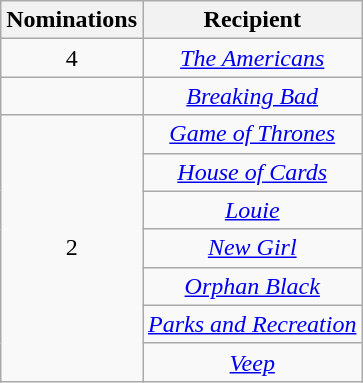<table class="wikitable sortable" rowspan="2" style="text-align:center;" background: #f6e39c;>
<tr>
<th scope="col" style="width:55px;">Nominations</th>
<th scope="col" style="text-align:center;">Recipient</th>
</tr>
<tr>
<td rowspan=1 style="text-align:center">4</td>
<td><em><a href='#'>The Americans</a></em></td>
</tr>
<tr>
<td rowspan="1"></td>
<td><em><a href='#'>Breaking Bad</a></em></td>
</tr>
<tr>
<td rowspan="7" style="text-align:center">2</td>
<td><em><a href='#'>Game of Thrones</a></em></td>
</tr>
<tr>
<td><em><a href='#'>House of Cards</a></em></td>
</tr>
<tr>
<td><em><a href='#'>Louie</a></em></td>
</tr>
<tr>
<td><em><a href='#'>New Girl</a></em></td>
</tr>
<tr>
<td><em><a href='#'>Orphan Black</a></em></td>
</tr>
<tr>
<td><em><a href='#'>Parks and Recreation</a></em></td>
</tr>
<tr>
<td><em><a href='#'>Veep</a></em></td>
</tr>
</table>
